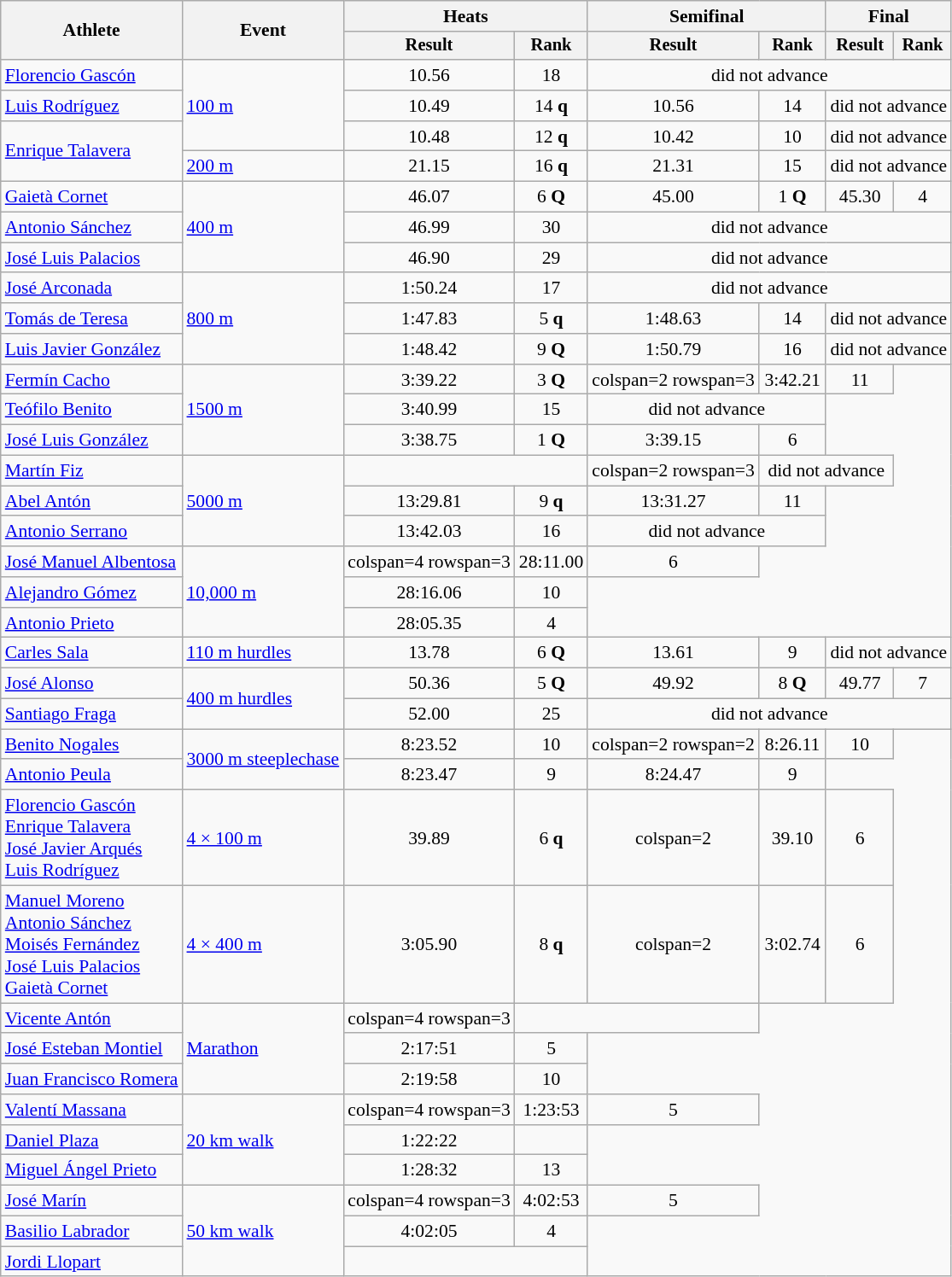<table class="wikitable" style="font-size:90%">
<tr>
<th rowspan="2">Athlete</th>
<th rowspan="2">Event</th>
<th colspan="2">Heats</th>
<th colspan="2">Semifinal</th>
<th colspan="2">Final</th>
</tr>
<tr style="font-size:95%">
<th>Result</th>
<th>Rank</th>
<th>Result</th>
<th>Rank</th>
<th>Result</th>
<th>Rank</th>
</tr>
<tr align=center>
<td align=left><a href='#'>Florencio Gascón</a></td>
<td align=left rowspan=3><a href='#'>100 m</a></td>
<td>10.56</td>
<td>18</td>
<td colspan=4>did not advance</td>
</tr>
<tr align=center>
<td align=left><a href='#'>Luis Rodríguez</a></td>
<td>10.49</td>
<td>14 <strong>q</strong></td>
<td>10.56</td>
<td>14</td>
<td colspan=2>did not advance</td>
</tr>
<tr align=center>
<td align=left rowspan=2><a href='#'>Enrique Talavera</a></td>
<td>10.48</td>
<td>12 <strong>q</strong></td>
<td>10.42</td>
<td>10</td>
<td colspan=2>did not advance</td>
</tr>
<tr align=center>
<td align=left><a href='#'>200 m</a></td>
<td>21.15</td>
<td>16 <strong>q</strong></td>
<td>21.31</td>
<td>15</td>
<td colspan=2>did not advance</td>
</tr>
<tr align=center>
<td align=left><a href='#'>Gaietà Cornet</a></td>
<td align=left rowspan=3><a href='#'>400 m</a></td>
<td>46.07</td>
<td>6 <strong>Q</strong></td>
<td>45.00</td>
<td>1 <strong>Q</strong></td>
<td>45.30</td>
<td>4</td>
</tr>
<tr align=center>
<td align=left><a href='#'>Antonio Sánchez</a></td>
<td>46.99</td>
<td>30</td>
<td colspan=4>did not advance</td>
</tr>
<tr align=center>
<td align=left><a href='#'>José Luis Palacios</a></td>
<td>46.90</td>
<td>29</td>
<td colspan=4>did not advance</td>
</tr>
<tr align=center>
<td align=left><a href='#'>José Arconada</a></td>
<td align=left rowspan=3><a href='#'>800 m</a></td>
<td>1:50.24</td>
<td>17</td>
<td colspan=4>did not advance</td>
</tr>
<tr align=center>
<td align=left><a href='#'>Tomás de Teresa</a></td>
<td>1:47.83</td>
<td>5 <strong>q</strong></td>
<td>1:48.63</td>
<td>14</td>
<td colspan=2>did not advance</td>
</tr>
<tr align=center>
<td align=left><a href='#'>Luis Javier González</a></td>
<td>1:48.42</td>
<td>9 <strong>Q</strong></td>
<td>1:50.79</td>
<td>16</td>
<td colspan=2>did not advance</td>
</tr>
<tr align=center>
<td align=left><a href='#'>Fermín Cacho</a></td>
<td align=left rowspan=3><a href='#'>1500 m</a></td>
<td>3:39.22</td>
<td>3 <strong>Q</strong></td>
<td>colspan=2 rowspan=3 </td>
<td>3:42.21</td>
<td>11</td>
</tr>
<tr align=center>
<td align=left><a href='#'>Teófilo Benito</a></td>
<td>3:40.99</td>
<td>15</td>
<td colspan=2>did not advance</td>
</tr>
<tr align=center>
<td align=left><a href='#'>José Luis González</a></td>
<td>3:38.75</td>
<td>1 <strong>Q</strong></td>
<td>3:39.15</td>
<td>6</td>
</tr>
<tr align=center>
<td align=left><a href='#'>Martín Fiz</a></td>
<td align=left rowspan=3><a href='#'>5000 m</a></td>
<td colspan=2></td>
<td>colspan=2 rowspan=3 </td>
<td colspan=2>did not advance</td>
</tr>
<tr align=center>
<td align=left><a href='#'>Abel Antón</a></td>
<td>13:29.81</td>
<td>9 <strong>q</strong></td>
<td>13:31.27</td>
<td>11</td>
</tr>
<tr align=center>
<td align=left><a href='#'>Antonio Serrano</a></td>
<td>13:42.03</td>
<td>16</td>
<td colspan=2>did not advance</td>
</tr>
<tr align=center>
<td align=left><a href='#'>José Manuel Albentosa</a></td>
<td align=left rowspan=3><a href='#'>10,000 m</a></td>
<td>colspan=4 rowspan=3 </td>
<td>28:11.00</td>
<td>6</td>
</tr>
<tr align=center>
<td align=left><a href='#'>Alejandro Gómez</a></td>
<td>28:16.06</td>
<td>10</td>
</tr>
<tr align=center>
<td align=left><a href='#'>Antonio Prieto</a></td>
<td>28:05.35</td>
<td>4</td>
</tr>
<tr align=center>
<td align=left><a href='#'>Carles Sala</a></td>
<td align=left><a href='#'>110 m hurdles</a></td>
<td>13.78</td>
<td>6 <strong>Q</strong></td>
<td>13.61</td>
<td>9</td>
<td colspan=2>did not advance</td>
</tr>
<tr align=center>
<td align=left><a href='#'>José Alonso</a></td>
<td align=left rowspan=2><a href='#'>400 m hurdles</a></td>
<td>50.36</td>
<td>5 <strong>Q</strong></td>
<td>49.92</td>
<td>8 <strong>Q</strong></td>
<td>49.77</td>
<td>7</td>
</tr>
<tr align=center>
<td align=left><a href='#'>Santiago Fraga</a></td>
<td>52.00</td>
<td>25</td>
<td colspan=4>did not advance</td>
</tr>
<tr align=center>
<td align=left><a href='#'>Benito Nogales</a></td>
<td align=left rowspan=2><a href='#'>3000 m steeplechase</a></td>
<td>8:23.52</td>
<td>10</td>
<td>colspan=2 rowspan=2 </td>
<td>8:26.11</td>
<td>10</td>
</tr>
<tr align=center>
<td align=left><a href='#'>Antonio Peula</a></td>
<td>8:23.47</td>
<td>9</td>
<td>8:24.47</td>
<td>9</td>
</tr>
<tr align=center>
<td align=left><a href='#'>Florencio Gascón</a><br><a href='#'>Enrique Talavera</a><br><a href='#'>José Javier Arqués</a><br><a href='#'>Luis Rodríguez</a></td>
<td align=left><a href='#'>4 × 100 m</a></td>
<td>39.89</td>
<td>6 <strong>q</strong></td>
<td>colspan=2 </td>
<td>39.10</td>
<td>6</td>
</tr>
<tr align=center>
<td align=left><a href='#'>Manuel Moreno</a><br><a href='#'>Antonio Sánchez</a><br><a href='#'>Moisés Fernández</a><br><a href='#'>José Luis Palacios</a><br><a href='#'>Gaietà Cornet</a></td>
<td align=left><a href='#'>4 × 400 m</a></td>
<td>3:05.90</td>
<td>8 <strong>q</strong></td>
<td>colspan=2 </td>
<td>3:02.74</td>
<td>6</td>
</tr>
<tr align=center>
<td align=left><a href='#'>Vicente Antón</a></td>
<td align=left rowspan=3><a href='#'>Marathon</a></td>
<td>colspan=4 rowspan=3 </td>
<td colspan=2></td>
</tr>
<tr align=center>
<td align=left><a href='#'>José Esteban Montiel</a></td>
<td>2:17:51</td>
<td>5</td>
</tr>
<tr align=center>
<td align=left><a href='#'>Juan Francisco Romera</a></td>
<td>2:19:58</td>
<td>10</td>
</tr>
<tr align=center>
<td align=left><a href='#'>Valentí Massana</a></td>
<td align=left rowspan=3><a href='#'>20 km walk</a></td>
<td>colspan=4 rowspan=3 </td>
<td>1:23:53</td>
<td>5</td>
</tr>
<tr align=center>
<td align=left><a href='#'>Daniel Plaza</a></td>
<td>1:22:22</td>
<td></td>
</tr>
<tr align=center>
<td align=left><a href='#'>Miguel Ángel Prieto</a></td>
<td>1:28:32</td>
<td>13</td>
</tr>
<tr align=center>
<td align=left><a href='#'>José Marín</a></td>
<td align=left rowspan=3><a href='#'>50 km walk</a></td>
<td>colspan=4 rowspan=3 </td>
<td>4:02:53</td>
<td>5</td>
</tr>
<tr align=center>
<td align=left><a href='#'>Basilio Labrador</a></td>
<td>4:02:05</td>
<td>4</td>
</tr>
<tr align=center>
<td align=left><a href='#'>Jordi Llopart</a></td>
<td colspan=2></td>
</tr>
</table>
